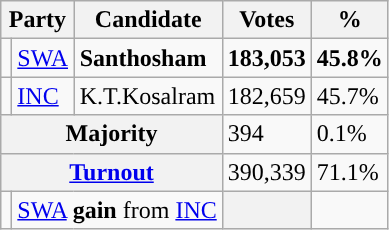<table class="wikitable">
<tr>
<th colspan="2">Party</th>
<th>Candidate</th>
<th>Votes</th>
<th>%</th>
</tr>
<tr>
<td></td>
<td><a href='#'>SWA</a></td>
<td><strong>Santhosham</strong></td>
<td><strong>183,053</strong></td>
<td><strong>45.8%</strong></td>
</tr>
<tr>
<td></td>
<td><a href='#'>INC</a></td>
<td>K.T.Kosalram</td>
<td>182,659</td>
<td>45.7%</td>
</tr>
<tr>
<th colspan="3">Majority</th>
<td>394</td>
<td>0.1%</td>
</tr>
<tr>
<th colspan="3"><a href='#'>Turnout</a></th>
<td>390,339</td>
<td>71.1%</td>
</tr>
<tr>
<td></td>
<td colspan="2"><a href='#'>SWA</a> <strong>gain</strong> from <a href='#'>INC</a></td>
<th></th>
<td></td>
</tr>
</table>
